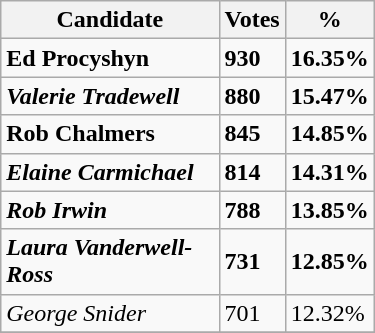<table class="wikitable" style="width:250px">
<tr>
<th>Candidate</th>
<th>Votes</th>
<th>%</th>
</tr>
<tr>
<td><strong>Ed Procyshyn</strong></td>
<td><strong>930</strong></td>
<td><strong>16.35%</strong></td>
</tr>
<tr>
<td><strong><em>Valerie Tradewell</em></strong></td>
<td><strong>880</strong></td>
<td><strong>15.47%</strong></td>
</tr>
<tr>
<td><strong>Rob Chalmers</strong></td>
<td><strong>845</strong></td>
<td><strong>14.85%</strong></td>
</tr>
<tr>
<td><strong><em>Elaine Carmichael</em></strong></td>
<td><strong>814</strong></td>
<td><strong>14.31%</strong></td>
</tr>
<tr>
<td><strong><em>Rob Irwin</em></strong></td>
<td><strong>788</strong></td>
<td><strong>13.85%</strong></td>
</tr>
<tr>
<td><strong><em>Laura Vanderwell-Ross</em></strong></td>
<td><strong>731</strong></td>
<td><strong>12.85%</strong></td>
</tr>
<tr>
<td><em>George Snider</em></td>
<td>701</td>
<td>12.32%</td>
</tr>
<tr>
</tr>
</table>
